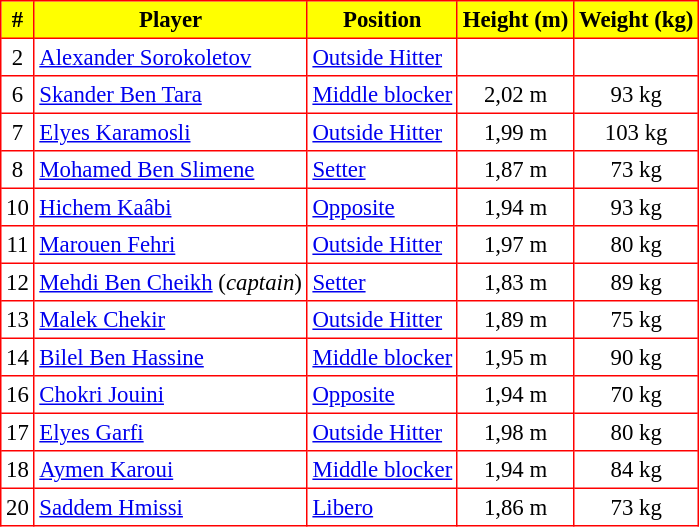<table bgcolor="white" cellpadding="3" cellspacing="0" border="1" style="font-size: 95%; border: red solid 1px; border-collapse: collapse;">
<tr bgcolor="yellow">
<td align=center><strong><span>#</span></strong></td>
<td align=center><strong><span>Player</span></strong></td>
<td align=center><strong><span>Position</span></strong></td>
<td align=center><strong><span>Height (m)</span></strong></td>
<td align=center><strong><span>Weight (kg)</span></strong></td>
</tr>
<tr>
<td align=center>2</td>
<td> <a href='#'>Alexander Sorokoletov</a></td>
<td><a href='#'>Outside Hitter</a></td>
<td align=center></td>
<td align=center></td>
</tr>
<tr>
<td align=center>6</td>
<td> <a href='#'>Skander Ben Tara</a></td>
<td><a href='#'>Middle blocker</a></td>
<td align=center>2,02 m</td>
<td align=center>93 kg</td>
</tr>
<tr>
<td align=center>7</td>
<td> <a href='#'>Elyes Karamosli</a></td>
<td><a href='#'>Outside Hitter</a></td>
<td align=center>1,99 m</td>
<td align=center>103 kg</td>
</tr>
<tr>
<td align=center>8</td>
<td> <a href='#'>Mohamed Ben Slimene</a></td>
<td><a href='#'>Setter</a></td>
<td align=center>1,87 m</td>
<td align=center>73 kg</td>
</tr>
<tr>
<td align=center>10</td>
<td> <a href='#'>Hichem Kaâbi</a></td>
<td><a href='#'>Opposite</a></td>
<td align=center>1,94 m</td>
<td align=center>93 kg</td>
</tr>
<tr>
<td align=center>11</td>
<td> <a href='#'>Marouen Fehri</a></td>
<td><a href='#'>Outside Hitter</a></td>
<td align=center>1,97 m</td>
<td align=center>80 kg</td>
</tr>
<tr>
<td align=center>12</td>
<td> <a href='#'>Mehdi Ben Cheikh</a> (<em>captain</em>)</td>
<td><a href='#'>Setter</a></td>
<td align=center>1,83 m</td>
<td align=center>89 kg</td>
</tr>
<tr>
<td align=center>13</td>
<td> <a href='#'>Malek Chekir</a></td>
<td><a href='#'>Outside Hitter</a></td>
<td align=center>1,89 m</td>
<td align=center>75 kg</td>
</tr>
<tr>
<td align=center>14</td>
<td> <a href='#'>Bilel Ben Hassine</a></td>
<td><a href='#'>Middle blocker</a></td>
<td align=center>1,95 m</td>
<td align=center>90 kg</td>
</tr>
<tr>
<td align=center>16</td>
<td> <a href='#'>Chokri Jouini</a></td>
<td><a href='#'>Opposite</a></td>
<td align=center>1,94 m</td>
<td align=center>70 kg</td>
</tr>
<tr>
<td align=center>17</td>
<td> <a href='#'>Elyes Garfi</a></td>
<td><a href='#'>Outside Hitter</a></td>
<td align=center>1,98 m</td>
<td align=center>80 kg</td>
</tr>
<tr>
<td align=center>18</td>
<td> <a href='#'>Aymen Karoui</a></td>
<td><a href='#'>Middle blocker</a></td>
<td align=center>1,94 m</td>
<td align=center>84 kg</td>
</tr>
<tr>
<td align=center>20</td>
<td> <a href='#'>Saddem Hmissi</a></td>
<td><a href='#'>Libero</a></td>
<td align=center>1,86 m</td>
<td align=center>73 kg</td>
</tr>
</table>
